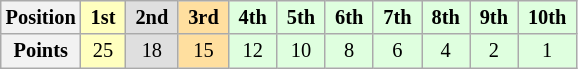<table class="wikitable" style="font-size:85%; text-align:center">
<tr>
<th>Position</th>
<td style="background:#FFFFBF;"> <strong>1st</strong> </td>
<td style="background:#DFDFDF;"> <strong>2nd</strong> </td>
<td style="background:#FFDF9F;"> <strong>3rd</strong> </td>
<td style="background:#DFFFDF;"> <strong>4th</strong> </td>
<td style="background:#DFFFDF;"> <strong>5th</strong> </td>
<td style="background:#DFFFDF;"> <strong>6th</strong> </td>
<td style="background:#DFFFDF;"> <strong>7th</strong> </td>
<td style="background:#DFFFDF;"> <strong>8th</strong> </td>
<td style="background:#DFFFDF;"> <strong>9th</strong> </td>
<td style="background:#DFFFDF;"> <strong>10th</strong> </td>
</tr>
<tr>
<th>Points</th>
<td style="background:#FFFFBF;">25</td>
<td style="background:#DFDFDF;">18</td>
<td style="background:#FFDF9F;">15</td>
<td style="background:#DFFFDF;">12</td>
<td style="background:#DFFFDF;">10</td>
<td style="background:#DFFFDF;">8</td>
<td style="background:#DFFFDF;">6</td>
<td style="background:#DFFFDF;">4</td>
<td style="background:#DFFFDF;">2</td>
<td style="background:#DFFFDF;">1</td>
</tr>
</table>
